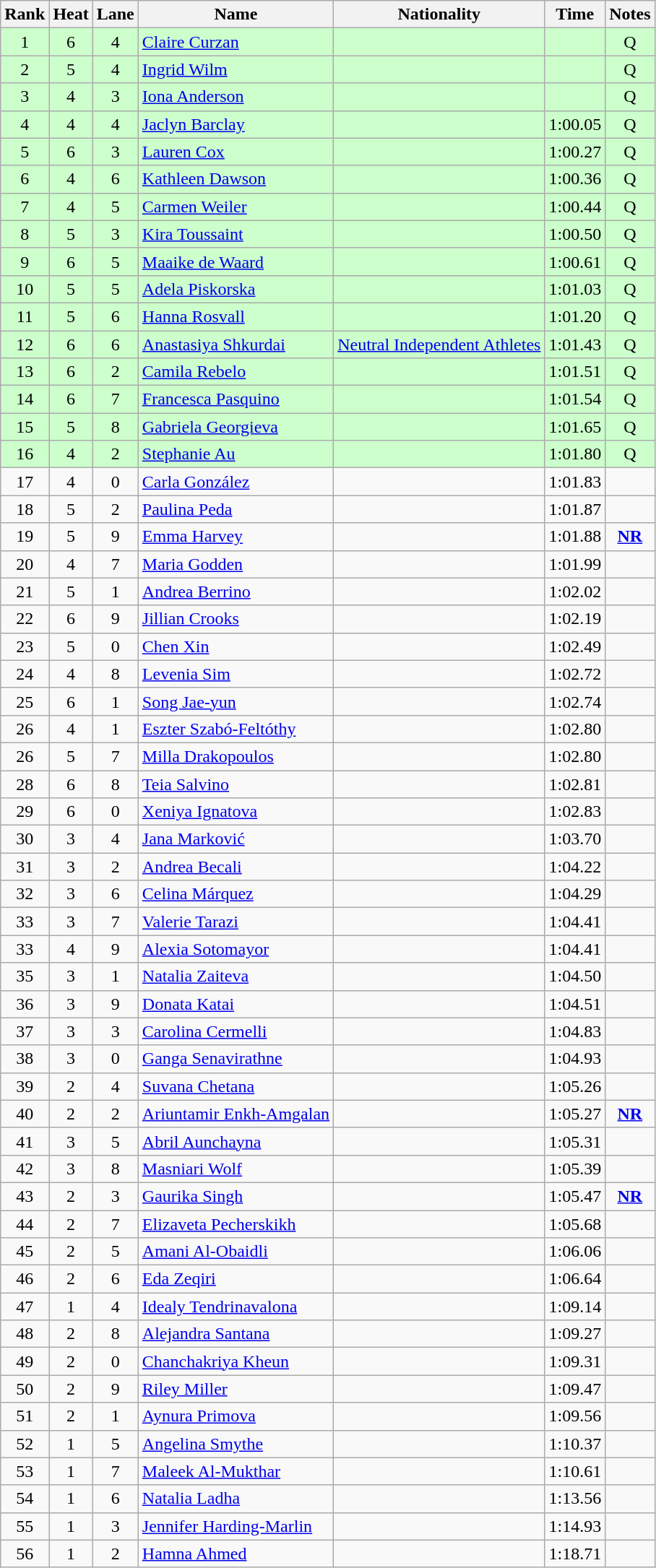<table class="wikitable sortable" style="text-align:center">
<tr>
<th>Rank</th>
<th>Heat</th>
<th>Lane</th>
<th>Name</th>
<th>Nationality</th>
<th>Time</th>
<th>Notes</th>
</tr>
<tr bgcolor=ccffcc>
<td>1</td>
<td>6</td>
<td>4</td>
<td align=left><a href='#'>Claire Curzan</a></td>
<td align=left></td>
<td></td>
<td>Q</td>
</tr>
<tr bgcolor=ccffcc>
<td>2</td>
<td>5</td>
<td>4</td>
<td align=left><a href='#'>Ingrid Wilm</a></td>
<td align=left></td>
<td></td>
<td>Q</td>
</tr>
<tr bgcolor=ccffcc>
<td>3</td>
<td>4</td>
<td>3</td>
<td align=left><a href='#'>Iona Anderson</a></td>
<td align=left></td>
<td></td>
<td>Q</td>
</tr>
<tr bgcolor=ccffcc>
<td>4</td>
<td>4</td>
<td>4</td>
<td align=left><a href='#'>Jaclyn Barclay</a></td>
<td align=left></td>
<td>1:00.05</td>
<td>Q</td>
</tr>
<tr bgcolor=ccffcc>
<td>5</td>
<td>6</td>
<td>3</td>
<td align=left><a href='#'>Lauren Cox</a></td>
<td align=left></td>
<td>1:00.27</td>
<td>Q</td>
</tr>
<tr bgcolor=ccffcc>
<td>6</td>
<td>4</td>
<td>6</td>
<td align=left><a href='#'>Kathleen Dawson</a></td>
<td align=left></td>
<td>1:00.36</td>
<td>Q</td>
</tr>
<tr bgcolor=ccffcc>
<td>7</td>
<td>4</td>
<td>5</td>
<td align=left><a href='#'>Carmen Weiler</a></td>
<td align=left></td>
<td>1:00.44</td>
<td>Q</td>
</tr>
<tr bgcolor=ccffcc>
<td>8</td>
<td>5</td>
<td>3</td>
<td align=left><a href='#'>Kira Toussaint</a></td>
<td align=left></td>
<td>1:00.50</td>
<td>Q</td>
</tr>
<tr bgcolor=ccffcc>
<td>9</td>
<td>6</td>
<td>5</td>
<td align=left><a href='#'>Maaike de Waard</a></td>
<td align=left></td>
<td>1:00.61</td>
<td>Q</td>
</tr>
<tr bgcolor=ccffcc>
<td>10</td>
<td>5</td>
<td>5</td>
<td align=left><a href='#'>Adela Piskorska</a></td>
<td align=left></td>
<td>1:01.03</td>
<td>Q</td>
</tr>
<tr bgcolor=ccffcc>
<td>11</td>
<td>5</td>
<td>6</td>
<td align=left><a href='#'>Hanna Rosvall</a></td>
<td align=left></td>
<td>1:01.20</td>
<td>Q</td>
</tr>
<tr bgcolor=ccffcc>
<td>12</td>
<td>6</td>
<td>6</td>
<td align=left><a href='#'>Anastasiya Shkurdai</a></td>
<td> <a href='#'>Neutral Independent Athletes</a></td>
<td>1:01.43</td>
<td>Q</td>
</tr>
<tr bgcolor=ccffcc>
<td>13</td>
<td>6</td>
<td>2</td>
<td align=left><a href='#'>Camila Rebelo</a></td>
<td align=left></td>
<td>1:01.51</td>
<td>Q</td>
</tr>
<tr bgcolor=ccffcc>
<td>14</td>
<td>6</td>
<td>7</td>
<td align=left><a href='#'>Francesca Pasquino</a></td>
<td align=left></td>
<td>1:01.54</td>
<td>Q</td>
</tr>
<tr bgcolor=ccffcc>
<td>15</td>
<td>5</td>
<td>8</td>
<td align=left><a href='#'>Gabriela Georgieva</a></td>
<td align=left></td>
<td>1:01.65</td>
<td>Q</td>
</tr>
<tr bgcolor=ccffcc>
<td>16</td>
<td>4</td>
<td>2</td>
<td align=left><a href='#'>Stephanie Au</a></td>
<td align=left></td>
<td>1:01.80</td>
<td>Q</td>
</tr>
<tr>
<td>17</td>
<td>4</td>
<td>0</td>
<td align=left><a href='#'>Carla González</a></td>
<td align=left></td>
<td>1:01.83</td>
<td></td>
</tr>
<tr>
<td>18</td>
<td>5</td>
<td>2</td>
<td align=left><a href='#'>Paulina Peda</a></td>
<td align=left></td>
<td>1:01.87</td>
<td></td>
</tr>
<tr>
<td>19</td>
<td>5</td>
<td>9</td>
<td align=left><a href='#'>Emma Harvey</a></td>
<td align=left></td>
<td>1:01.88</td>
<td><strong><a href='#'>NR</a></strong></td>
</tr>
<tr>
<td>20</td>
<td>4</td>
<td>7</td>
<td align=left><a href='#'>Maria Godden</a></td>
<td align=left></td>
<td>1:01.99</td>
<td></td>
</tr>
<tr>
<td>21</td>
<td>5</td>
<td>1</td>
<td align=left><a href='#'>Andrea Berrino</a></td>
<td align=left></td>
<td>1:02.02</td>
<td></td>
</tr>
<tr>
<td>22</td>
<td>6</td>
<td>9</td>
<td align=left><a href='#'>Jillian Crooks</a></td>
<td align=left></td>
<td>1:02.19</td>
<td></td>
</tr>
<tr>
<td>23</td>
<td>5</td>
<td>0</td>
<td align=left><a href='#'>Chen Xin</a></td>
<td align=left></td>
<td>1:02.49</td>
<td></td>
</tr>
<tr>
<td>24</td>
<td>4</td>
<td>8</td>
<td align=left><a href='#'>Levenia Sim</a></td>
<td align=left></td>
<td>1:02.72</td>
<td></td>
</tr>
<tr>
<td>25</td>
<td>6</td>
<td>1</td>
<td align=left><a href='#'>Song Jae-yun</a></td>
<td align=left></td>
<td>1:02.74</td>
<td></td>
</tr>
<tr>
<td>26</td>
<td>4</td>
<td>1</td>
<td align=left><a href='#'>Eszter Szabó-Feltóthy</a></td>
<td align=left></td>
<td>1:02.80</td>
<td></td>
</tr>
<tr>
<td>26</td>
<td>5</td>
<td>7</td>
<td align=left><a href='#'>Milla Drakopoulos</a></td>
<td align=left></td>
<td>1:02.80</td>
<td></td>
</tr>
<tr>
<td>28</td>
<td>6</td>
<td>8</td>
<td align=left><a href='#'>Teia Salvino</a></td>
<td align=left></td>
<td>1:02.81</td>
<td></td>
</tr>
<tr>
<td>29</td>
<td>6</td>
<td>0</td>
<td align=left><a href='#'>Xeniya Ignatova</a></td>
<td align=left></td>
<td>1:02.83</td>
<td></td>
</tr>
<tr>
<td>30</td>
<td>3</td>
<td>4</td>
<td align=left><a href='#'>Jana Marković</a></td>
<td align=left></td>
<td>1:03.70</td>
<td></td>
</tr>
<tr>
<td>31</td>
<td>3</td>
<td>2</td>
<td align=left><a href='#'>Andrea Becali</a></td>
<td align=left></td>
<td>1:04.22</td>
<td></td>
</tr>
<tr>
<td>32</td>
<td>3</td>
<td>6</td>
<td align=left><a href='#'>Celina Márquez</a></td>
<td align=left></td>
<td>1:04.29</td>
<td></td>
</tr>
<tr>
<td>33</td>
<td>3</td>
<td>7</td>
<td align=left><a href='#'>Valerie Tarazi</a></td>
<td align=left></td>
<td>1:04.41</td>
<td></td>
</tr>
<tr>
<td>33</td>
<td>4</td>
<td>9</td>
<td align=left><a href='#'>Alexia Sotomayor</a></td>
<td align=left></td>
<td>1:04.41</td>
<td></td>
</tr>
<tr>
<td>35</td>
<td>3</td>
<td>1</td>
<td align=left><a href='#'>Natalia Zaiteva</a></td>
<td align=left></td>
<td>1:04.50</td>
<td></td>
</tr>
<tr>
<td>36</td>
<td>3</td>
<td>9</td>
<td align=left><a href='#'>Donata Katai</a></td>
<td align=left></td>
<td>1:04.51</td>
<td></td>
</tr>
<tr>
<td>37</td>
<td>3</td>
<td>3</td>
<td align=left><a href='#'>Carolina Cermelli</a></td>
<td align=left></td>
<td>1:04.83</td>
<td></td>
</tr>
<tr>
<td>38</td>
<td>3</td>
<td>0</td>
<td align=left><a href='#'>Ganga Senavirathne</a></td>
<td align=left></td>
<td>1:04.93</td>
<td></td>
</tr>
<tr>
<td>39</td>
<td>2</td>
<td>4</td>
<td align=left><a href='#'>Suvana Chetana</a></td>
<td align=left></td>
<td>1:05.26</td>
<td></td>
</tr>
<tr>
<td>40</td>
<td>2</td>
<td>2</td>
<td align=left><a href='#'>Ariuntamir Enkh-Amgalan</a></td>
<td align=left></td>
<td>1:05.27</td>
<td><strong><a href='#'>NR</a></strong></td>
</tr>
<tr>
<td>41</td>
<td>3</td>
<td>5</td>
<td align=left><a href='#'>Abril Aunchayna</a></td>
<td align=left></td>
<td>1:05.31</td>
<td></td>
</tr>
<tr>
<td>42</td>
<td>3</td>
<td>8</td>
<td align=left><a href='#'>Masniari Wolf</a></td>
<td align=left></td>
<td>1:05.39</td>
<td></td>
</tr>
<tr>
<td>43</td>
<td>2</td>
<td>3</td>
<td align=left><a href='#'>Gaurika Singh</a></td>
<td align=left></td>
<td>1:05.47</td>
<td><strong><a href='#'>NR</a></strong></td>
</tr>
<tr>
<td>44</td>
<td>2</td>
<td>7</td>
<td align=left><a href='#'>Elizaveta Pecherskikh</a></td>
<td align=left></td>
<td>1:05.68</td>
<td></td>
</tr>
<tr>
<td>45</td>
<td>2</td>
<td>5</td>
<td align=left><a href='#'>Amani Al-Obaidli</a></td>
<td align=left></td>
<td>1:06.06</td>
<td></td>
</tr>
<tr>
<td>46</td>
<td>2</td>
<td>6</td>
<td align=left><a href='#'>Eda Zeqiri</a></td>
<td align=left></td>
<td>1:06.64</td>
<td></td>
</tr>
<tr>
<td>47</td>
<td>1</td>
<td>4</td>
<td align=left><a href='#'>Idealy Tendrinavalona</a></td>
<td align=left></td>
<td>1:09.14</td>
<td></td>
</tr>
<tr>
<td>48</td>
<td>2</td>
<td>8</td>
<td align=left><a href='#'>Alejandra Santana</a></td>
<td align=left></td>
<td>1:09.27</td>
<td></td>
</tr>
<tr>
<td>49</td>
<td>2</td>
<td>0</td>
<td align=left><a href='#'>Chanchakriya Kheun</a></td>
<td align=left></td>
<td>1:09.31</td>
<td></td>
</tr>
<tr>
<td>50</td>
<td>2</td>
<td>9</td>
<td align=left><a href='#'>Riley Miller</a></td>
<td align=left></td>
<td>1:09.47</td>
<td></td>
</tr>
<tr>
<td>51</td>
<td>2</td>
<td>1</td>
<td align=left><a href='#'>Aynura Primova</a></td>
<td align=left></td>
<td>1:09.56</td>
<td></td>
</tr>
<tr>
<td>52</td>
<td>1</td>
<td>5</td>
<td align=left><a href='#'>Angelina Smythe</a></td>
<td align=left></td>
<td>1:10.37</td>
<td></td>
</tr>
<tr>
<td>53</td>
<td>1</td>
<td>7</td>
<td align=left><a href='#'>Maleek Al-Mukthar</a></td>
<td align=left></td>
<td>1:10.61</td>
<td></td>
</tr>
<tr>
<td>54</td>
<td>1</td>
<td>6</td>
<td align=left><a href='#'>Natalia Ladha</a></td>
<td align=left></td>
<td>1:13.56</td>
<td></td>
</tr>
<tr>
<td>55</td>
<td>1</td>
<td>3</td>
<td align=left><a href='#'>Jennifer Harding-Marlin</a></td>
<td align=left></td>
<td>1:14.93</td>
<td></td>
</tr>
<tr>
<td>56</td>
<td>1</td>
<td>2</td>
<td align=left><a href='#'>Hamna Ahmed</a></td>
<td align=left></td>
<td>1:18.71</td>
<td></td>
</tr>
</table>
